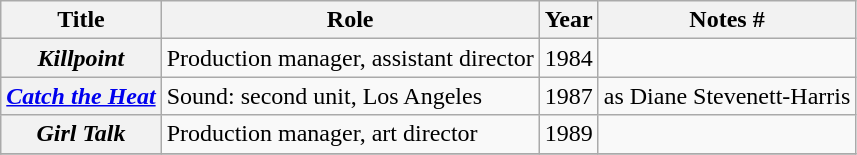<table class="wikitable plainrowheaders sortable">
<tr>
<th scope="col">Title</th>
<th scope="col">Role</th>
<th scope="col">Year</th>
<th scope="col" class="unsortable">Notes #</th>
</tr>
<tr>
<th scope="row"><em>Killpoint</em></th>
<td>Production manager, assistant director</td>
<td>1984</td>
<td></td>
</tr>
<tr>
<th scope="row"><em><a href='#'>Catch the Heat</a></em></th>
<td>Sound: second unit, Los Angeles</td>
<td>1987</td>
<td>as Diane Stevenett-Harris</td>
</tr>
<tr>
<th scope="row"><em>Girl Talk</em></th>
<td>Production manager, art director</td>
<td>1989</td>
<td></td>
</tr>
<tr>
</tr>
</table>
